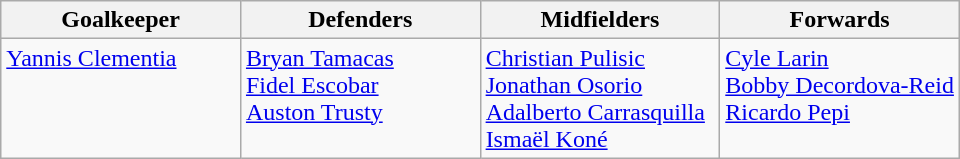<table class="wikitable">
<tr>
<th style="width:25%;">Goalkeeper</th>
<th style="width:25%;">Defenders</th>
<th style="width:25%;">Midfielders</th>
<th style="width:25%;">Forwards</th>
</tr>
<tr style="vertical-align:top;">
<td> <a href='#'>Yannis Clementia</a></td>
<td> <a href='#'>Bryan Tamacas</a><br> <a href='#'>Fidel Escobar</a><br> <a href='#'>Auston Trusty</a></td>
<td> <a href='#'>Christian Pulisic</a><br> <a href='#'>Jonathan Osorio</a><br> <a href='#'>Adalberto Carrasquilla</a><br> <a href='#'>Ismaël Koné</a></td>
<td> <a href='#'>Cyle Larin</a><br> <a href='#'>Bobby Decordova-Reid</a><br> <a href='#'>Ricardo Pepi</a></td>
</tr>
</table>
